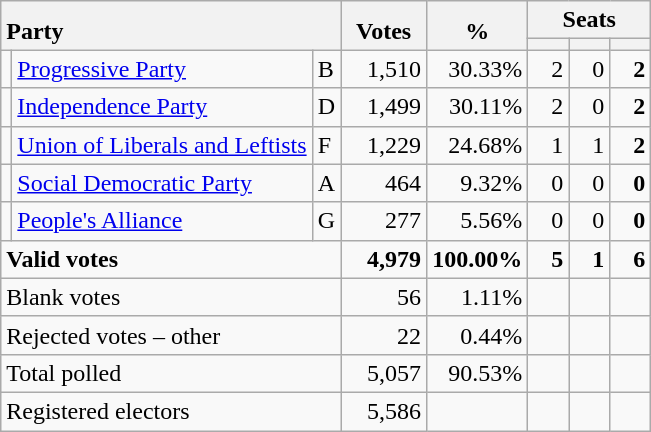<table class="wikitable" border="1" style="text-align:right;">
<tr>
<th style="text-align:left;" valign=bottom rowspan=2 colspan=3>Party</th>
<th align=center valign=bottom rowspan=2 width="50">Votes</th>
<th align=center valign=bottom rowspan=2 width="50">%</th>
<th colspan=3>Seats</th>
</tr>
<tr>
<th align=center valign=bottom width="20"><small></small></th>
<th align=center valign=bottom width="20"><small><a href='#'></a></small></th>
<th align=center valign=bottom width="20"><small></small></th>
</tr>
<tr>
<td></td>
<td align=left><a href='#'>Progressive Party</a></td>
<td align=left>B</td>
<td>1,510</td>
<td>30.33%</td>
<td>2</td>
<td>0</td>
<td><strong>2</strong></td>
</tr>
<tr>
<td></td>
<td align=left><a href='#'>Independence Party</a></td>
<td align=left>D</td>
<td>1,499</td>
<td>30.11%</td>
<td>2</td>
<td>0</td>
<td><strong>2</strong></td>
</tr>
<tr>
<td></td>
<td align=left><a href='#'>Union of Liberals and Leftists</a></td>
<td align=left>F</td>
<td>1,229</td>
<td>24.68%</td>
<td>1</td>
<td>1</td>
<td><strong>2</strong></td>
</tr>
<tr>
<td></td>
<td align=left><a href='#'>Social Democratic Party</a></td>
<td align=left>A</td>
<td>464</td>
<td>9.32%</td>
<td>0</td>
<td>0</td>
<td><strong>0</strong></td>
</tr>
<tr>
<td></td>
<td align=left><a href='#'>People's Alliance</a></td>
<td align=left>G</td>
<td>277</td>
<td>5.56%</td>
<td>0</td>
<td>0</td>
<td><strong>0</strong></td>
</tr>
<tr style="font-weight:bold">
<td align=left colspan=3>Valid votes</td>
<td>4,979</td>
<td>100.00%</td>
<td>5</td>
<td>1</td>
<td>6</td>
</tr>
<tr>
<td align=left colspan=3>Blank votes</td>
<td>56</td>
<td>1.11%</td>
<td></td>
<td></td>
<td></td>
</tr>
<tr>
<td align=left colspan=3>Rejected votes – other</td>
<td>22</td>
<td>0.44%</td>
<td></td>
<td></td>
<td></td>
</tr>
<tr>
<td align=left colspan=3>Total polled</td>
<td>5,057</td>
<td>90.53%</td>
<td></td>
<td></td>
<td></td>
</tr>
<tr>
<td align=left colspan=3>Registered electors</td>
<td>5,586</td>
<td></td>
<td></td>
<td></td>
<td></td>
</tr>
</table>
